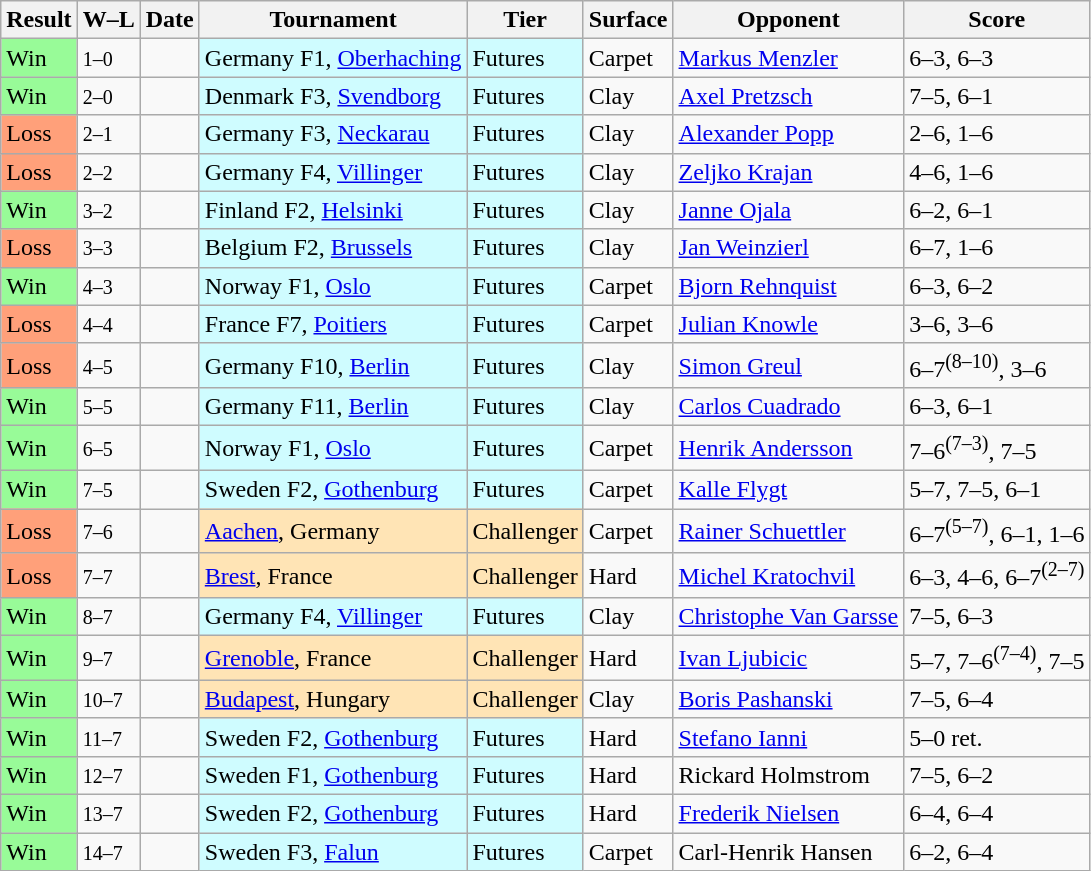<table class="sortable wikitable">
<tr>
<th>Result</th>
<th class="unsortable">W–L</th>
<th>Date</th>
<th>Tournament</th>
<th>Tier</th>
<th>Surface</th>
<th>Opponent</th>
<th class="unsortable">Score</th>
</tr>
<tr>
<td style="background:#98fb98;">Win</td>
<td><small>1–0</small></td>
<td></td>
<td style="background:#cffcff;">Germany F1, <a href='#'>Oberhaching</a></td>
<td style="background:#cffcff;">Futures</td>
<td>Carpet</td>
<td> <a href='#'>Markus Menzler</a></td>
<td>6–3, 6–3</td>
</tr>
<tr>
<td style="background:#98fb98;">Win</td>
<td><small>2–0</small></td>
<td></td>
<td style="background:#cffcff;">Denmark F3, <a href='#'>Svendborg</a></td>
<td style="background:#cffcff;">Futures</td>
<td>Clay</td>
<td> <a href='#'>Axel Pretzsch</a></td>
<td>7–5, 6–1</td>
</tr>
<tr>
<td style="background:#ffa07a;">Loss</td>
<td><small>2–1</small></td>
<td></td>
<td style="background:#cffcff;">Germany F3, <a href='#'>Neckarau</a></td>
<td style="background:#cffcff;">Futures</td>
<td>Clay</td>
<td> <a href='#'>Alexander Popp</a></td>
<td>2–6, 1–6</td>
</tr>
<tr>
<td style="background:#ffa07a;">Loss</td>
<td><small>2–2</small></td>
<td></td>
<td style="background:#cffcff;">Germany F4, <a href='#'>Villinger</a></td>
<td style="background:#cffcff;">Futures</td>
<td>Clay</td>
<td> <a href='#'>Zeljko Krajan</a></td>
<td>4–6, 1–6</td>
</tr>
<tr>
<td style="background:#98fb98;">Win</td>
<td><small>3–2</small></td>
<td></td>
<td style="background:#cffcff;">Finland F2, <a href='#'>Helsinki</a></td>
<td style="background:#cffcff;">Futures</td>
<td>Clay</td>
<td> <a href='#'>Janne Ojala</a></td>
<td>6–2, 6–1</td>
</tr>
<tr>
<td style="background:#ffa07a;">Loss</td>
<td><small>3–3</small></td>
<td></td>
<td style="background:#cffcff;">Belgium F2, <a href='#'>Brussels</a></td>
<td style="background:#cffcff;">Futures</td>
<td>Clay</td>
<td> <a href='#'>Jan Weinzierl</a></td>
<td>6–7, 1–6</td>
</tr>
<tr>
<td style="background:#98fb98;">Win</td>
<td><small>4–3</small></td>
<td></td>
<td style="background:#cffcff;">Norway F1, <a href='#'>Oslo</a></td>
<td style="background:#cffcff;">Futures</td>
<td>Carpet</td>
<td> <a href='#'>Bjorn Rehnquist</a></td>
<td>6–3, 6–2</td>
</tr>
<tr>
<td style="background:#ffa07a;">Loss</td>
<td><small>4–4</small></td>
<td></td>
<td style="background:#cffcff;">France F7, <a href='#'>Poitiers</a></td>
<td style="background:#cffcff;">Futures</td>
<td>Carpet</td>
<td> <a href='#'>Julian Knowle</a></td>
<td>3–6, 3–6</td>
</tr>
<tr>
<td style="background:#ffa07a;">Loss</td>
<td><small>4–5</small></td>
<td></td>
<td style="background:#cffcff;">Germany F10, <a href='#'>Berlin</a></td>
<td style="background:#cffcff;">Futures</td>
<td>Clay</td>
<td> <a href='#'>Simon Greul</a></td>
<td>6–7<sup>(8–10)</sup>, 3–6</td>
</tr>
<tr>
<td style="background:#98fb98;">Win</td>
<td><small>5–5</small></td>
<td></td>
<td style="background:#cffcff;">Germany F11, <a href='#'>Berlin</a></td>
<td style="background:#cffcff;">Futures</td>
<td>Clay</td>
<td> <a href='#'>Carlos Cuadrado</a></td>
<td>6–3, 6–1</td>
</tr>
<tr>
<td style="background:#98fb98;">Win</td>
<td><small>6–5</small></td>
<td></td>
<td style="background:#cffcff;">Norway F1, <a href='#'>Oslo</a></td>
<td style="background:#cffcff;">Futures</td>
<td>Carpet</td>
<td> <a href='#'>Henrik Andersson</a></td>
<td>7–6<sup>(7–3)</sup>, 7–5</td>
</tr>
<tr>
<td style="background:#98fb98;">Win</td>
<td><small>7–5</small></td>
<td></td>
<td style="background:#cffcff;">Sweden F2, <a href='#'>Gothenburg</a></td>
<td style="background:#cffcff;">Futures</td>
<td>Carpet</td>
<td> <a href='#'>Kalle Flygt</a></td>
<td>5–7, 7–5, 6–1</td>
</tr>
<tr>
<td style="background:#ffa07a;">Loss</td>
<td><small>7–6</small></td>
<td></td>
<td style="background:moccasin;"><a href='#'>Aachen</a>, Germany</td>
<td style="background:moccasin;">Challenger</td>
<td>Carpet</td>
<td> <a href='#'>Rainer Schuettler</a></td>
<td>6–7<sup>(5–7)</sup>, 6–1, 1–6</td>
</tr>
<tr>
<td style="background:#ffa07a;">Loss</td>
<td><small>7–7</small></td>
<td></td>
<td style="background:moccasin;"><a href='#'>Brest</a>, France</td>
<td style="background:moccasin;">Challenger</td>
<td>Hard</td>
<td> <a href='#'>Michel Kratochvil</a></td>
<td>6–3, 4–6, 6–7<sup>(2–7)</sup></td>
</tr>
<tr>
<td style="background:#98fb98;">Win</td>
<td><small>8–7</small></td>
<td></td>
<td style="background:#cffcff;">Germany F4, <a href='#'>Villinger</a></td>
<td style="background:#cffcff;">Futures</td>
<td>Clay</td>
<td> <a href='#'>Christophe Van Garsse</a></td>
<td>7–5, 6–3</td>
</tr>
<tr>
<td style="background:#98fb98;">Win</td>
<td><small>9–7</small></td>
<td></td>
<td style="background:moccasin;"><a href='#'>Grenoble</a>, France</td>
<td style="background:moccasin;">Challenger</td>
<td>Hard</td>
<td> <a href='#'>Ivan Ljubicic</a></td>
<td>5–7, 7–6<sup>(7–4)</sup>, 7–5</td>
</tr>
<tr>
<td style="background:#98fb98;">Win</td>
<td><small>10–7</small></td>
<td></td>
<td style="background:moccasin;"><a href='#'>Budapest</a>, Hungary</td>
<td style="background:moccasin;">Challenger</td>
<td>Clay</td>
<td> <a href='#'>Boris Pashanski</a></td>
<td>7–5, 6–4</td>
</tr>
<tr>
<td style="background:#98fb98;">Win</td>
<td><small>11–7</small></td>
<td></td>
<td style="background:#cffcff;">Sweden F2, <a href='#'>Gothenburg</a></td>
<td style="background:#cffcff;">Futures</td>
<td>Hard</td>
<td> <a href='#'>Stefano Ianni</a></td>
<td>5–0 ret.</td>
</tr>
<tr>
<td style="background:#98fb98;">Win</td>
<td><small>12–7</small></td>
<td></td>
<td style="background:#cffcff;">Sweden F1, <a href='#'>Gothenburg</a></td>
<td style="background:#cffcff;">Futures</td>
<td>Hard</td>
<td> Rickard Holmstrom</td>
<td>7–5, 6–2</td>
</tr>
<tr>
<td style="background:#98fb98;">Win</td>
<td><small>13–7</small></td>
<td></td>
<td style="background:#cffcff;">Sweden F2, <a href='#'>Gothenburg</a></td>
<td style="background:#cffcff;">Futures</td>
<td>Hard</td>
<td> <a href='#'>Frederik Nielsen</a></td>
<td>6–4, 6–4</td>
</tr>
<tr>
<td style="background:#98fb98;">Win</td>
<td><small>14–7</small></td>
<td></td>
<td style="background:#cffcff;">Sweden F3, <a href='#'>Falun</a></td>
<td style="background:#cffcff;">Futures</td>
<td>Carpet</td>
<td> Carl-Henrik Hansen</td>
<td>6–2, 6–4</td>
</tr>
</table>
